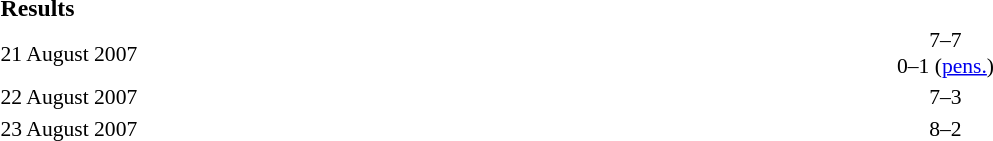<table style="width:100%; font-size:90%;">
<tr>
<th width=20%></th>
<th width=20%></th>
<th width=20%></th>
</tr>
<tr>
<td style=font-size:110%><strong>Results</strong></td>
</tr>
<tr>
<td>21 August 2007</td>
<td align=right></td>
<td align=center>7–7 <br>0–1 (<a href='#'>pens.</a>)</td>
<td></td>
</tr>
<tr>
<td>22 August 2007</td>
<td align=right></td>
<td align=center>7–3</td>
<td></td>
</tr>
<tr>
<td>23 August 2007</td>
<td align=right></td>
<td align=center>8–2</td>
<td></td>
</tr>
</table>
